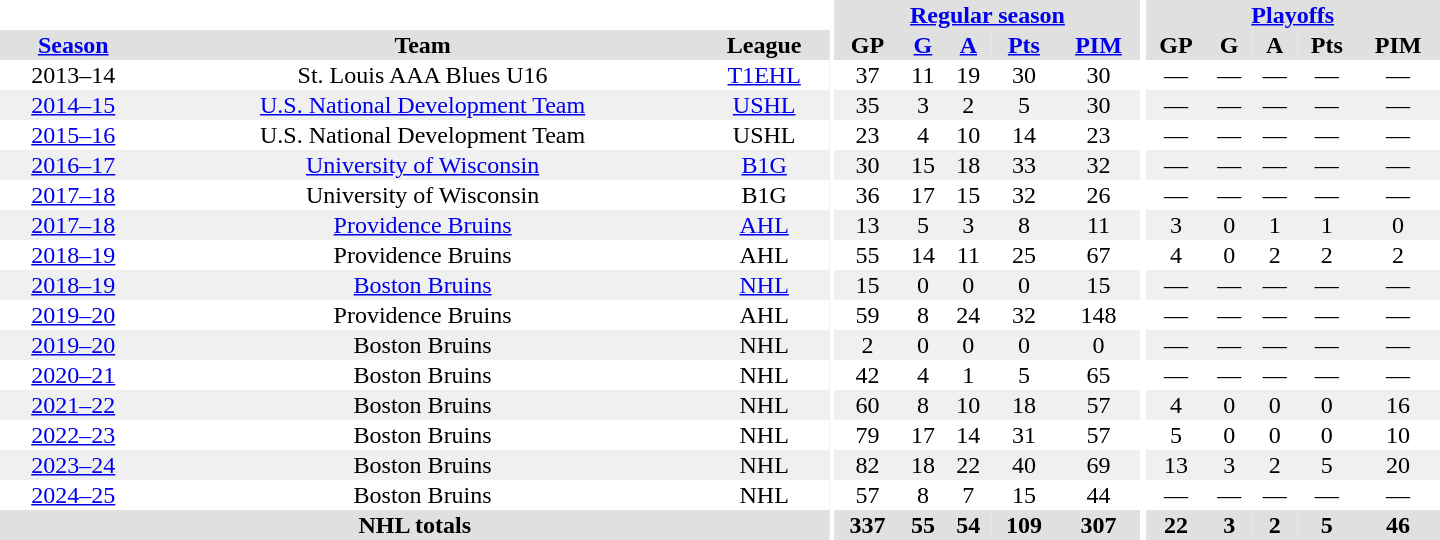<table border="0" cellpadding="1" cellspacing="0" style="text-align:center; width:60em;">
<tr bgcolor="#e0e0e0">
<th colspan="3" bgcolor="#ffffff"></th>
<th rowspan="100" bgcolor="#ffffff"></th>
<th colspan="5"><a href='#'>Regular season</a></th>
<th rowspan="100" bgcolor="#ffffff"></th>
<th colspan="5"><a href='#'>Playoffs</a></th>
</tr>
<tr bgcolor="#e0e0e0">
<th><a href='#'>Season</a></th>
<th>Team</th>
<th>League</th>
<th>GP</th>
<th><a href='#'>G</a></th>
<th><a href='#'>A</a></th>
<th><a href='#'>Pts</a></th>
<th><a href='#'>PIM</a></th>
<th>GP</th>
<th>G</th>
<th>A</th>
<th>Pts</th>
<th>PIM</th>
</tr>
<tr>
<td>2013–14</td>
<td>St. Louis AAA Blues U16</td>
<td><a href='#'>T1EHL</a></td>
<td>37</td>
<td>11</td>
<td>19</td>
<td>30</td>
<td>30</td>
<td>—</td>
<td>—</td>
<td>—</td>
<td>—</td>
<td>—</td>
</tr>
<tr bgcolor="#f0f0f0">
<td><a href='#'>2014–15</a></td>
<td><a href='#'>U.S. National Development Team</a></td>
<td><a href='#'>USHL</a></td>
<td>35</td>
<td>3</td>
<td>2</td>
<td>5</td>
<td>30</td>
<td>—</td>
<td>—</td>
<td>—</td>
<td>—</td>
<td>—</td>
</tr>
<tr>
<td><a href='#'>2015–16</a></td>
<td>U.S. National Development Team</td>
<td>USHL</td>
<td>23</td>
<td>4</td>
<td>10</td>
<td>14</td>
<td>23</td>
<td>—</td>
<td>—</td>
<td>—</td>
<td>—</td>
<td>—</td>
</tr>
<tr bgcolor="#f0f0f0">
<td><a href='#'>2016–17</a></td>
<td><a href='#'>University of Wisconsin</a></td>
<td><a href='#'>B1G</a></td>
<td>30</td>
<td>15</td>
<td>18</td>
<td>33</td>
<td>32</td>
<td>—</td>
<td>—</td>
<td>—</td>
<td>—</td>
<td>—</td>
</tr>
<tr>
<td><a href='#'>2017–18</a></td>
<td>University of Wisconsin</td>
<td>B1G</td>
<td>36</td>
<td>17</td>
<td>15</td>
<td>32</td>
<td>26</td>
<td>—</td>
<td>—</td>
<td>—</td>
<td>—</td>
<td>—</td>
</tr>
<tr bgcolor="#f0f0f0">
<td><a href='#'>2017–18</a></td>
<td><a href='#'>Providence Bruins</a></td>
<td><a href='#'>AHL</a></td>
<td>13</td>
<td>5</td>
<td>3</td>
<td>8</td>
<td>11</td>
<td>3</td>
<td>0</td>
<td>1</td>
<td>1</td>
<td>0</td>
</tr>
<tr>
<td><a href='#'>2018–19</a></td>
<td>Providence Bruins</td>
<td>AHL</td>
<td>55</td>
<td>14</td>
<td>11</td>
<td>25</td>
<td>67</td>
<td>4</td>
<td>0</td>
<td>2</td>
<td>2</td>
<td>2</td>
</tr>
<tr bgcolor="#f0f0f0">
<td><a href='#'>2018–19</a></td>
<td><a href='#'>Boston Bruins</a></td>
<td><a href='#'>NHL</a></td>
<td>15</td>
<td>0</td>
<td>0</td>
<td>0</td>
<td>15</td>
<td>—</td>
<td>—</td>
<td>—</td>
<td>—</td>
<td>—</td>
</tr>
<tr>
<td><a href='#'>2019–20</a></td>
<td>Providence Bruins</td>
<td>AHL</td>
<td>59</td>
<td>8</td>
<td>24</td>
<td>32</td>
<td>148</td>
<td>—</td>
<td>—</td>
<td>—</td>
<td>—</td>
<td>—</td>
</tr>
<tr bgcolor="#f0f0f0">
<td><a href='#'>2019–20</a></td>
<td>Boston Bruins</td>
<td>NHL</td>
<td>2</td>
<td>0</td>
<td>0</td>
<td>0</td>
<td>0</td>
<td>—</td>
<td>—</td>
<td>—</td>
<td>—</td>
<td>—</td>
</tr>
<tr>
<td><a href='#'>2020–21</a></td>
<td>Boston Bruins</td>
<td>NHL</td>
<td>42</td>
<td>4</td>
<td>1</td>
<td>5</td>
<td>65</td>
<td>—</td>
<td>—</td>
<td>—</td>
<td>—</td>
<td>—</td>
</tr>
<tr bgcolor="#f0f0f0">
<td><a href='#'>2021–22</a></td>
<td>Boston Bruins</td>
<td>NHL</td>
<td>60</td>
<td>8</td>
<td>10</td>
<td>18</td>
<td>57</td>
<td>4</td>
<td>0</td>
<td>0</td>
<td>0</td>
<td>16</td>
</tr>
<tr>
<td><a href='#'>2022–23</a></td>
<td>Boston Bruins</td>
<td>NHL</td>
<td>79</td>
<td>17</td>
<td>14</td>
<td>31</td>
<td>57</td>
<td>5</td>
<td>0</td>
<td>0</td>
<td>0</td>
<td>10</td>
</tr>
<tr bgcolor="#f0f0f0">
<td><a href='#'>2023–24</a></td>
<td>Boston Bruins</td>
<td>NHL</td>
<td>82</td>
<td>18</td>
<td>22</td>
<td>40</td>
<td>69</td>
<td>13</td>
<td>3</td>
<td>2</td>
<td>5</td>
<td>20</td>
</tr>
<tr>
<td><a href='#'>2024–25</a></td>
<td>Boston Bruins</td>
<td>NHL</td>
<td>57</td>
<td>8</td>
<td>7</td>
<td>15</td>
<td>44</td>
<td>—</td>
<td>—</td>
<td>—</td>
<td>—</td>
<td>—</td>
</tr>
<tr bgcolor="#e0e0e0">
<th colspan="3">NHL totals</th>
<th>337</th>
<th>55</th>
<th>54</th>
<th>109</th>
<th>307</th>
<th>22</th>
<th>3</th>
<th>2</th>
<th>5</th>
<th>46</th>
</tr>
</table>
